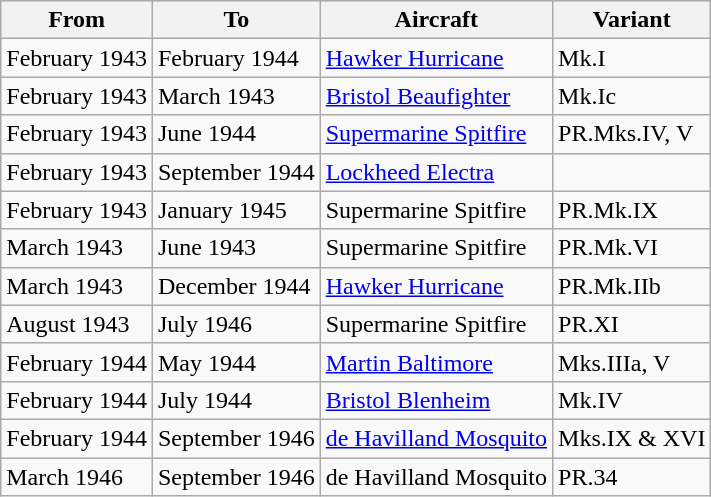<table class="wikitable">
<tr>
<th>From</th>
<th>To</th>
<th>Aircraft</th>
<th>Variant</th>
</tr>
<tr>
<td>February 1943</td>
<td>February 1944</td>
<td><a href='#'>Hawker Hurricane</a></td>
<td>Mk.I</td>
</tr>
<tr>
<td>February 1943</td>
<td>March 1943</td>
<td><a href='#'>Bristol Beaufighter</a></td>
<td>Mk.Ic</td>
</tr>
<tr>
<td>February 1943</td>
<td>June 1944</td>
<td><a href='#'>Supermarine Spitfire</a></td>
<td>PR.Mks.IV, V</td>
</tr>
<tr>
<td>February 1943</td>
<td>September 1944</td>
<td><a href='#'>Lockheed Electra</a></td>
<td></td>
</tr>
<tr>
<td>February 1943</td>
<td>January 1945</td>
<td>Supermarine Spitfire</td>
<td>PR.Mk.IX</td>
</tr>
<tr>
<td>March 1943</td>
<td>June 1943</td>
<td>Supermarine Spitfire</td>
<td>PR.Mk.VI</td>
</tr>
<tr>
<td>March 1943</td>
<td>December 1944</td>
<td><a href='#'>Hawker Hurricane</a></td>
<td>PR.Mk.IIb</td>
</tr>
<tr>
<td>August 1943</td>
<td>July 1946</td>
<td>Supermarine Spitfire</td>
<td>PR.XI</td>
</tr>
<tr>
<td>February 1944</td>
<td>May 1944</td>
<td><a href='#'>Martin Baltimore</a></td>
<td>Mks.IIIa, V</td>
</tr>
<tr>
<td>February 1944</td>
<td>July 1944</td>
<td><a href='#'>Bristol Blenheim</a></td>
<td>Mk.IV</td>
</tr>
<tr>
<td>February 1944</td>
<td>September 1946</td>
<td><a href='#'>de Havilland Mosquito</a></td>
<td>Mks.IX & XVI</td>
</tr>
<tr>
<td>March 1946</td>
<td>September 1946</td>
<td>de Havilland Mosquito</td>
<td>PR.34</td>
</tr>
</table>
